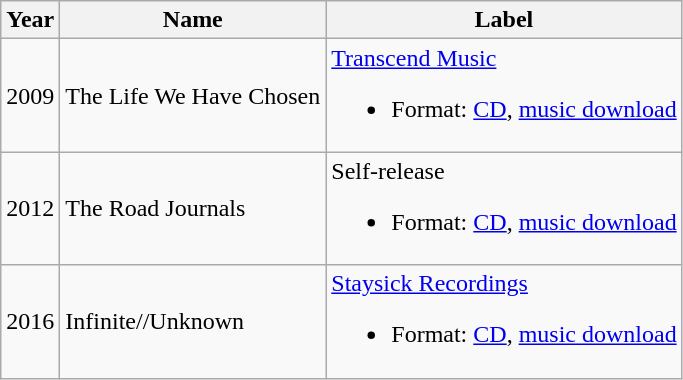<table class=wikitable>
<tr>
<th>Year</th>
<th>Name</th>
<th>Label</th>
</tr>
<tr>
<td>2009</td>
<td>The Life We Have Chosen</td>
<td><a href='#'>Transcend Music</a><br><ul><li>Format: <a href='#'>CD</a>, <a href='#'>music download</a></li></ul></td>
</tr>
<tr>
<td>2012</td>
<td>The Road Journals</td>
<td>Self-release<br><ul><li>Format: <a href='#'>CD</a>, <a href='#'>music download</a></li></ul></td>
</tr>
<tr>
<td>2016</td>
<td>Infinite//Unknown</td>
<td><a href='#'>Staysick Recordings</a><br><ul><li>Format: <a href='#'>CD</a>, <a href='#'>music download</a></li></ul></td>
</tr>
</table>
